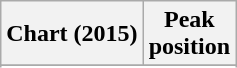<table class="wikitable sortable plainrowheaders" style="text-align:center">
<tr>
<th scope="col">Chart (2015)</th>
<th scope="col">Peak<br>position</th>
</tr>
<tr>
</tr>
<tr>
</tr>
<tr>
</tr>
</table>
